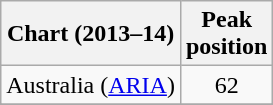<table class="wikitable sortable">
<tr>
<th>Chart (2013–14)</th>
<th>Peak<br>position</th>
</tr>
<tr>
<td>Australia (<a href='#'>ARIA</a>)</td>
<td align="center">62</td>
</tr>
<tr>
</tr>
<tr>
</tr>
<tr>
</tr>
<tr>
</tr>
<tr>
</tr>
<tr>
</tr>
<tr>
</tr>
<tr>
</tr>
</table>
